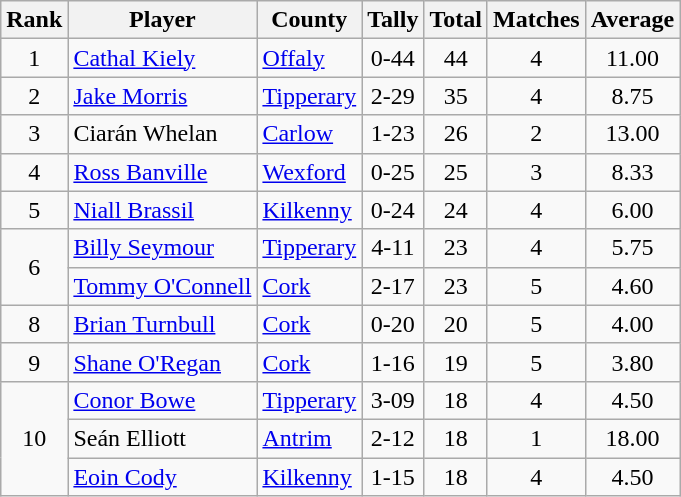<table class="wikitable">
<tr>
<th>Rank</th>
<th>Player</th>
<th>County</th>
<th>Tally</th>
<th>Total</th>
<th>Matches</th>
<th>Average</th>
</tr>
<tr>
<td rowspan=1 align=center>1</td>
<td><a href='#'>Cathal Kiely</a></td>
<td><a href='#'>Offaly</a></td>
<td align=center>0-44</td>
<td align=center>44</td>
<td align=center>4</td>
<td align=center>11.00</td>
</tr>
<tr>
<td rowspan=1 align=center>2</td>
<td><a href='#'>Jake Morris</a></td>
<td><a href='#'>Tipperary</a></td>
<td align=center>2-29</td>
<td align=center>35</td>
<td align=center>4</td>
<td align=center>8.75</td>
</tr>
<tr>
<td rowspan=1 align=center>3</td>
<td>Ciarán Whelan</td>
<td><a href='#'>Carlow</a></td>
<td align=center>1-23</td>
<td align=center>26</td>
<td align=center>2</td>
<td align=center>13.00</td>
</tr>
<tr>
<td rowspan=1 align=center>4</td>
<td><a href='#'>Ross Banville</a></td>
<td><a href='#'>Wexford</a></td>
<td align=center>0-25</td>
<td align=center>25</td>
<td align=center>3</td>
<td align=center>8.33</td>
</tr>
<tr>
<td rowspan=1 align=center>5</td>
<td><a href='#'>Niall Brassil</a></td>
<td><a href='#'>Kilkenny</a></td>
<td align=center>0-24</td>
<td align=center>24</td>
<td align=center>4</td>
<td align=center>6.00</td>
</tr>
<tr>
<td rowspan=2 align=center>6</td>
<td><a href='#'>Billy Seymour</a></td>
<td><a href='#'>Tipperary</a></td>
<td align=center>4-11</td>
<td align=center>23</td>
<td align=center>4</td>
<td align=center>5.75</td>
</tr>
<tr>
<td><a href='#'>Tommy O'Connell</a></td>
<td><a href='#'>Cork</a></td>
<td align=center>2-17</td>
<td align=center>23</td>
<td align=center>5</td>
<td align=center>4.60</td>
</tr>
<tr>
<td rowspan=1 align=center>8</td>
<td><a href='#'>Brian Turnbull</a></td>
<td><a href='#'>Cork</a></td>
<td align=center>0-20</td>
<td align=center>20</td>
<td align=center>5</td>
<td align=center>4.00</td>
</tr>
<tr>
<td rowspan=1 align=center>9</td>
<td><a href='#'>Shane O'Regan</a></td>
<td><a href='#'>Cork</a></td>
<td align=center>1-16</td>
<td align=center>19</td>
<td align=center>5</td>
<td align=center>3.80</td>
</tr>
<tr>
<td rowspan=3 align=center>10</td>
<td><a href='#'>Conor Bowe</a></td>
<td><a href='#'>Tipperary</a></td>
<td align=center>3-09</td>
<td align=center>18</td>
<td align=center>4</td>
<td align=center>4.50</td>
</tr>
<tr>
<td>Seán Elliott</td>
<td><a href='#'>Antrim</a></td>
<td align=center>2-12</td>
<td align=center>18</td>
<td align=center>1</td>
<td align=center>18.00</td>
</tr>
<tr>
<td><a href='#'>Eoin Cody</a></td>
<td><a href='#'>Kilkenny</a></td>
<td align=center>1-15</td>
<td align=center>18</td>
<td align=center>4</td>
<td align=center>4.50</td>
</tr>
</table>
